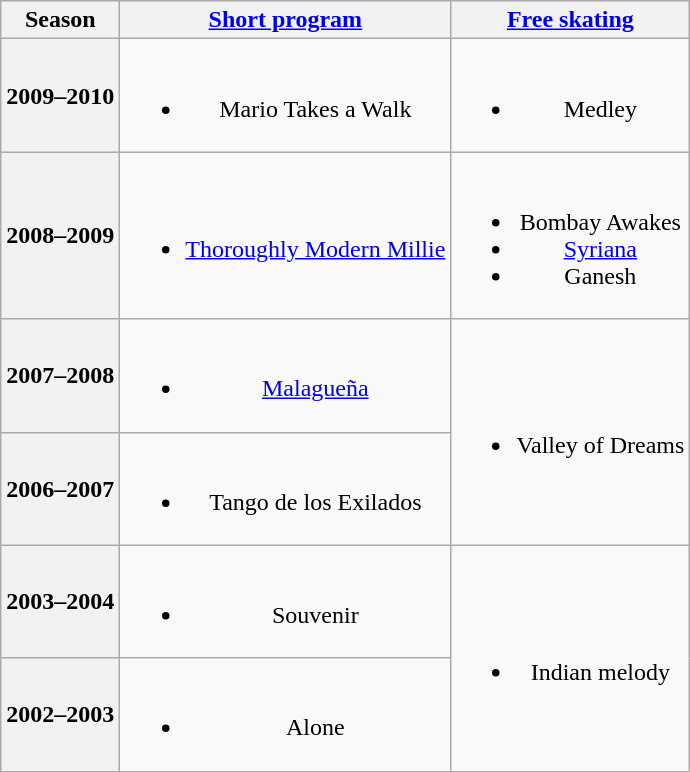<table class=wikitable style=text-align:center>
<tr>
<th>Season</th>
<th><a href='#'>Short program</a></th>
<th><a href='#'>Free skating</a></th>
</tr>
<tr>
<th>2009–2010 <br></th>
<td><br><ul><li>Mario Takes a Walk <br></li></ul></td>
<td><br><ul><li>Medley <br></li></ul></td>
</tr>
<tr>
<th>2008–2009 <br></th>
<td><br><ul><li><a href='#'>Thoroughly Modern Millie</a> <br></li></ul></td>
<td><br><ul><li>Bombay Awakes <br></li><li><a href='#'>Syriana</a> <br></li><li>Ganesh <br></li></ul></td>
</tr>
<tr>
<th>2007–2008 <br></th>
<td><br><ul><li><a href='#'>Malagueña</a> <br></li></ul></td>
<td rowspan=2><br><ul><li>Valley of Dreams <br></li></ul></td>
</tr>
<tr>
<th>2006–2007 <br></th>
<td><br><ul><li>Tango de los Exilados <br></li></ul></td>
</tr>
<tr>
<th>2003–2004 <br></th>
<td><br><ul><li>Souvenir <br></li></ul></td>
<td rowspan=2><br><ul><li>Indian melody <br></li></ul></td>
</tr>
<tr>
<th>2002–2003 <br></th>
<td><br><ul><li>Alone <br></li></ul></td>
</tr>
</table>
